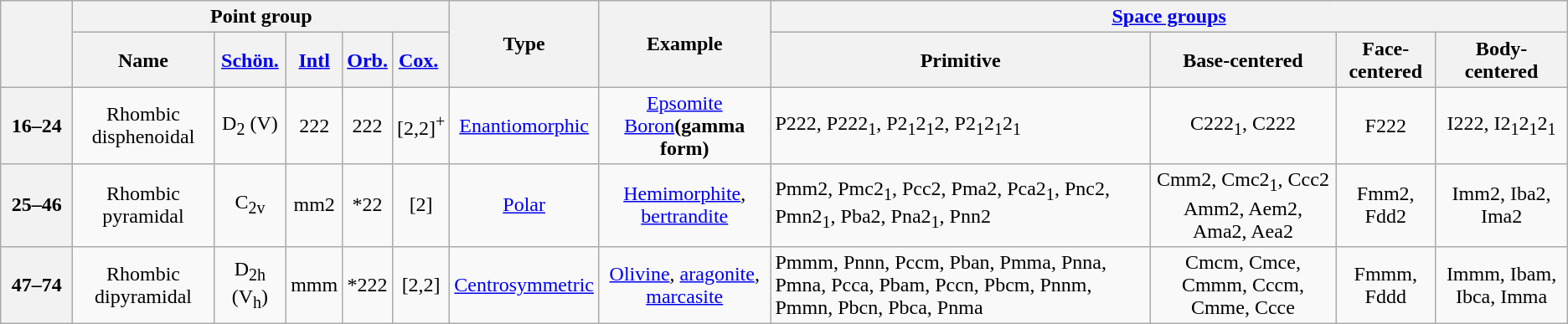<table class=wikitable>
<tr>
<th rowspan=2 width=50><a href='#'></a></th>
<th colspan=5>Point group</th>
<th rowspan=2>Type</th>
<th rowspan=2>Example</th>
<th colspan=4><a href='#'>Space groups</a></th>
</tr>
<tr>
<th>Name</th>
<th><a href='#'>Schön.</a></th>
<th><a href='#'>Intl</a></th>
<th><a href='#'>Orb.</a></th>
<th><a href='#'>Cox.</a> </th>
<th>Primitive</th>
<th>Base-centered</th>
<th>Face-centered</th>
<th>Body-centered</th>
</tr>
<tr align=center>
<th>16–24</th>
<td>Rhombic disphenoidal</td>
<td>D<sub>2</sub> (V)</td>
<td>222</td>
<td>222</td>
<td>[2,2]<sup>+</sup></td>
<td><a href='#'>Enantiomorphic</a></td>
<td><a href='#'>Epsomite</a><br><a href='#'>Boron</a><strong>(gamma form)</strong></td>
<td align=left>P222, P222<sub>1</sub>, P2<sub>1</sub>2<sub>1</sub>2, P2<sub>1</sub>2<sub>1</sub>2<sub>1</sub></td>
<td>C222<sub>1</sub>, C222</td>
<td>F222</td>
<td>I222, I2<sub>1</sub>2<sub>1</sub>2<sub>1</sub></td>
</tr>
<tr align=center>
<th>25–46</th>
<td>Rhombic pyramidal</td>
<td>C<sub>2v</sub></td>
<td>mm2</td>
<td>*22</td>
<td>[2]</td>
<td><a href='#'>Polar</a></td>
<td><a href='#'>Hemimorphite</a>, <a href='#'>bertrandite</a></td>
<td align=left>Pmm2, Pmc2<sub>1</sub>, Pcc2, Pma2, Pca2<sub>1</sub>, Pnc2, Pmn2<sub>1</sub>, Pba2, Pna2<sub>1</sub>, Pnn2</td>
<td>Cmm2, Cmc2<sub>1</sub>, Ccc2<br>Amm2, Aem2, Ama2, Aea2</td>
<td>Fmm2, Fdd2</td>
<td>Imm2, Iba2, Ima2</td>
</tr>
<tr align=center>
<th>47–74</th>
<td>Rhombic dipyramidal</td>
<td>D<sub>2h</sub> (V<sub>h</sub>)</td>
<td>mmm</td>
<td>*222</td>
<td>[2,2]</td>
<td><a href='#'>Centrosymmetric</a></td>
<td><a href='#'>Olivine</a>, <a href='#'>aragonite</a>, <a href='#'>marcasite</a></td>
<td align=left>Pmmm, Pnnn, Pccm, Pban, Pmma, Pnna, Pmna, Pcca, Pbam, Pccn, Pbcm, Pnnm, Pmmn, Pbcn, Pbca, Pnma</td>
<td>Cmcm, Cmce, Cmmm, Cccm, Cmme, Ccce</td>
<td>Fmmm, Fddd</td>
<td>Immm, Ibam, Ibca, Imma</td>
</tr>
</table>
